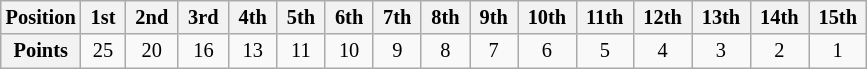<table class="wikitable" style="font-size:85%; text-align:center">
<tr>
<th>Position</th>
<th> 1st </th>
<th> 2nd </th>
<th> 3rd </th>
<th> 4th </th>
<th> 5th </th>
<th> 6th </th>
<th> 7th </th>
<th> 8th </th>
<th> 9th </th>
<th> 10th </th>
<th> 11th </th>
<th> 12th </th>
<th> 13th </th>
<th> 14th </th>
<th> 15th </th>
</tr>
<tr>
<th>Points</th>
<td>25</td>
<td>20</td>
<td>16</td>
<td>13</td>
<td>11</td>
<td>10</td>
<td>9</td>
<td>8</td>
<td>7</td>
<td>6</td>
<td>5</td>
<td>4</td>
<td>3</td>
<td>2</td>
<td>1</td>
</tr>
</table>
